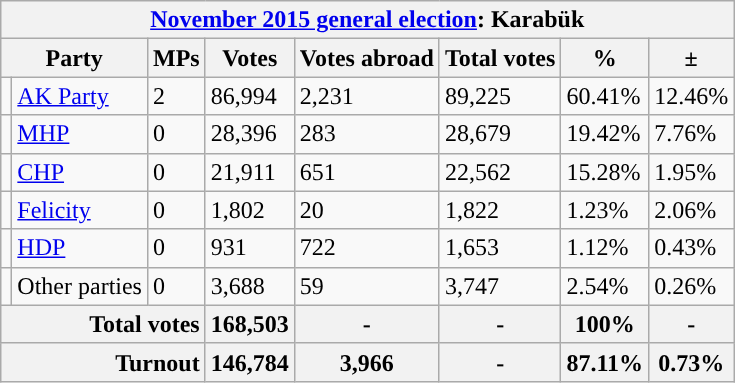<table class="wikitable sortable">
<tr>
<th colspan="8"><a href='#'>November 2015 general election</a>: Karabük</th>
</tr>
<tr>
<th colspan="2">Party</th>
<th>MPs</th>
<th>Votes</th>
<th>Votes abroad</th>
<th>Total votes</th>
<th>%</th>
<th>±</th>
</tr>
<tr>
<td style="background:"></td>
<td><a href='#'>AK Party</a></td>
<td>2</td>
<td>86,994</td>
<td>2,231</td>
<td>89,225</td>
<td>60.41%</td>
<td>12.46%</td>
</tr>
<tr>
<td style="background:"></td>
<td><a href='#'>MHP</a></td>
<td>0</td>
<td>28,396</td>
<td>283</td>
<td>28,679</td>
<td>19.42%</td>
<td>7.76%</td>
</tr>
<tr>
<td style="background:"></td>
<td><a href='#'>CHP</a></td>
<td>0</td>
<td>21,911</td>
<td>651</td>
<td>22,562</td>
<td>15.28%</td>
<td>1.95%</td>
</tr>
<tr>
<td style="background:"></td>
<td><a href='#'>Felicity</a></td>
<td>0</td>
<td>1,802</td>
<td>20</td>
<td>1,822</td>
<td>1.23%</td>
<td>2.06%</td>
</tr>
<tr>
<td style="background:"></td>
<td><a href='#'>HDP</a></td>
<td>0</td>
<td>931</td>
<td>722</td>
<td>1,653</td>
<td>1.12%</td>
<td>0.43%</td>
</tr>
<tr>
<td style="background:"></td>
<td>Other parties</td>
<td>0</td>
<td>3,688</td>
<td>59</td>
<td>3,747</td>
<td>2.54%</td>
<td>0.26%</td>
</tr>
<tr>
<th colspan="3" style="text-align:right">Total votes</th>
<th>168,503</th>
<th>-</th>
<th>-</th>
<th>100%</th>
<th>-</th>
</tr>
<tr>
<th colspan="3" style="text-align:right">Turnout</th>
<th>146,784</th>
<th>3,966</th>
<th>-</th>
<th>87.11%</th>
<th>0.73%</th>
</tr>
</table>
